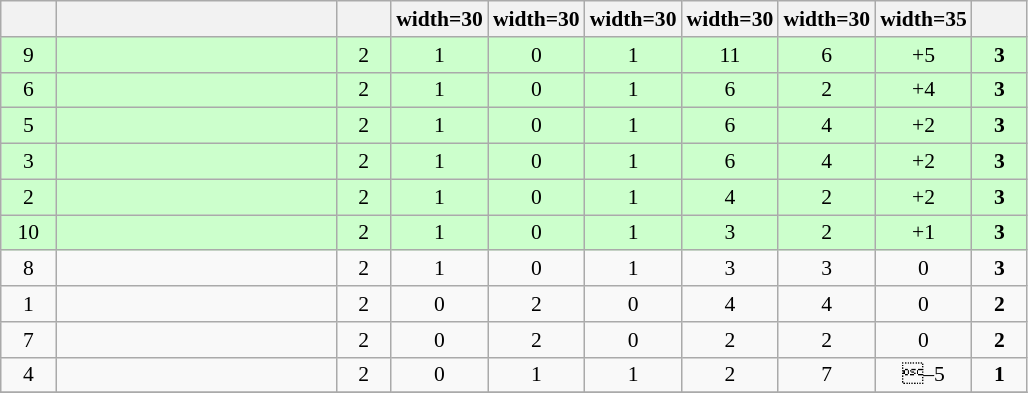<table class="wikitable" style="text-align: center; font-size: 90%;">
<tr>
<th width=30></th>
<th width=180></th>
<th width=30></th>
<th>width=30</th>
<th>width=30</th>
<th>width=30</th>
<th>width=30</th>
<th>width=30</th>
<th>width=35</th>
<th width=30></th>
</tr>
<tr bgcolor="#ccffcc">
<td>9</td>
<td align="left"></td>
<td>2</td>
<td>1</td>
<td>0</td>
<td>1</td>
<td>11</td>
<td>6</td>
<td>+5</td>
<td><strong>3</strong></td>
</tr>
<tr bgcolor="#ccffcc">
<td>6</td>
<td align="left"></td>
<td>2</td>
<td>1</td>
<td>0</td>
<td>1</td>
<td>6</td>
<td>2</td>
<td>+4</td>
<td><strong>3</strong></td>
</tr>
<tr bgcolor="#ccffcc">
<td>5</td>
<td align="left"></td>
<td>2</td>
<td>1</td>
<td>0</td>
<td>1</td>
<td>6</td>
<td>4</td>
<td>+2</td>
<td><strong>3</strong></td>
</tr>
<tr bgcolor="#ccffcc">
<td>3</td>
<td align="left"></td>
<td>2</td>
<td>1</td>
<td>0</td>
<td>1</td>
<td>6</td>
<td>4</td>
<td>+2</td>
<td><strong>3</strong></td>
</tr>
<tr bgcolor="#ccffcc">
<td>2</td>
<td align="left"></td>
<td>2</td>
<td>1</td>
<td>0</td>
<td>1</td>
<td>4</td>
<td>2</td>
<td>+2</td>
<td><strong>3</strong></td>
</tr>
<tr bgcolor="#ccffcc">
<td>10</td>
<td align="left"></td>
<td>2</td>
<td>1</td>
<td>0</td>
<td>1</td>
<td>3</td>
<td>2</td>
<td>+1</td>
<td><strong>3</strong></td>
</tr>
<tr>
<td>8</td>
<td align="left"></td>
<td>2</td>
<td>1</td>
<td>0</td>
<td>1</td>
<td>3</td>
<td>3</td>
<td>0</td>
<td><strong>3</strong></td>
</tr>
<tr>
<td>1</td>
<td align="left"></td>
<td>2</td>
<td>0</td>
<td>2</td>
<td>0</td>
<td>4</td>
<td>4</td>
<td>0</td>
<td><strong>2</strong></td>
</tr>
<tr>
<td>7</td>
<td align="left"></td>
<td>2</td>
<td>0</td>
<td>2</td>
<td>0</td>
<td>2</td>
<td>2</td>
<td>0</td>
<td><strong>2</strong></td>
</tr>
<tr>
<td>4</td>
<td align="left"></td>
<td>2</td>
<td>0</td>
<td>1</td>
<td>1</td>
<td>2</td>
<td>7</td>
<td>–5</td>
<td><strong>1</strong></td>
</tr>
<tr>
</tr>
</table>
